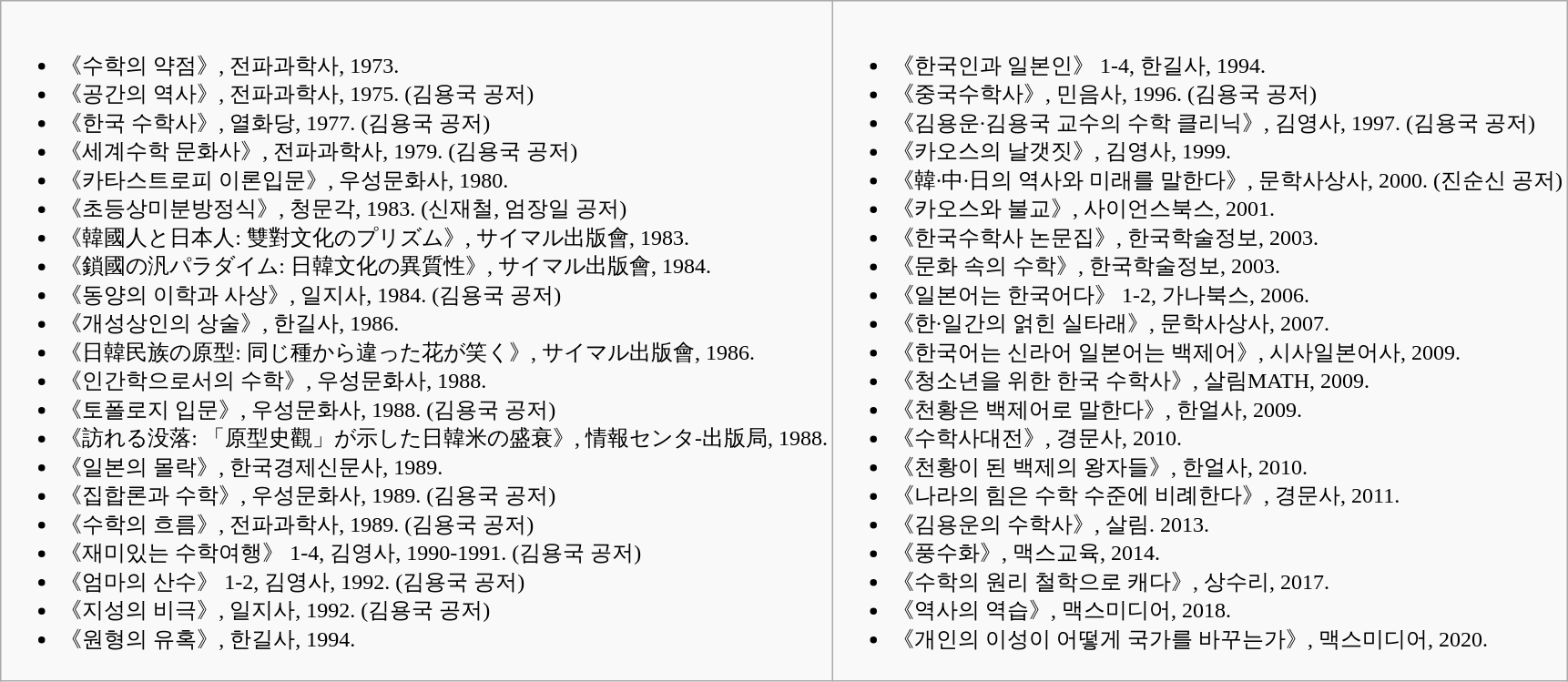<table class="wikitable">
<tr>
<td><br><ul><li>《수학의 약점》, 전파과학사, 1973.</li><li>《공간의 역사》, 전파과학사, 1975. (김용국 공저)</li><li>《한국 수학사》, 열화당, 1977. (김용국 공저)</li><li>《세계수학 문화사》, 전파과학사, 1979. (김용국 공저)</li><li>《카타스트로피 이론입문》, 우성문화사, 1980.</li><li>《초등상미분방정식》, 청문각, 1983. (신재철, 엄장일 공저)</li><li>《韓國人と日本人: 雙對文化のプリズム》, サイマル出版會, 1983.</li><li>《鎖國の汎パラダイム: 日韓文化の異質性》, サイマル出版會, 1984.</li><li>《동양의 이학과 사상》, 일지사, 1984. (김용국 공저)</li><li>《개성상인의 상술》, 한길사, 1986.</li><li>《日韓民族の原型: 同じ種から違った花が笑く》, サイマル出版會, 1986.</li><li>《인간학으로서의 수학》, 우성문화사, 1988.</li><li>《토폴로지 입문》, 우성문화사, 1988. (김용국 공저)</li><li>《訪れる没落: 「原型史觀」が示した日韓米の盛衰》, 情報センタ-出版局, 1988.</li><li>《일본의 몰락》, 한국경제신문사, 1989.</li><li>《집합론과 수학》, 우성문화사, 1989. (김용국 공저)</li><li>《수학의 흐름》, 전파과학사, 1989. (김용국 공저)</li><li>《재미있는 수학여행》 1-4, 김영사, 1990-1991. (김용국 공저)</li><li>《엄마의 산수》 1-2, 김영사, 1992. (김용국 공저)</li><li>《지성의 비극》, 일지사, 1992. (김용국 공저)</li><li>《원형의 유혹》, 한길사, 1994.</li></ul></td>
<td><br><ul><li>《한국인과 일본인》 1-4, 한길사, 1994.</li><li>《중국수학사》, 민음사, 1996. (김용국 공저)</li><li>《김용운·김용국 교수의 수학 클리닉》, 김영사, 1997. (김용국 공저)</li><li>《카오스의 날갯짓》, 김영사, 1999.</li><li>《韓·中·日의 역사와 미래를 말한다》, 문학사상사, 2000. (진순신 공저)</li><li>《카오스와 불교》, 사이언스북스, 2001.</li><li>《한국수학사 논문집》, 한국학술정보, 2003.</li><li>《문화 속의 수학》, 한국학술정보, 2003.</li><li>《일본어는 한국어다》 1-2, 가나북스, 2006.</li><li>《한·일간의 얽힌 실타래》, 문학사상사, 2007.</li><li>《한국어는 신라어 일본어는 백제어》, 시사일본어사, 2009.</li><li>《청소년을 위한 한국 수학사》, 살림MATH, 2009.</li><li>《천황은 백제어로 말한다》, 한얼사, 2009.</li><li>《수학사대전》, 경문사, 2010.</li><li>《천황이 된 백제의 왕자들》, 한얼사, 2010.</li><li>《나라의 힘은 수학 수준에 비례한다》, 경문사, 2011.</li><li>《김용운의 수학사》, 살림. 2013.</li><li>《풍수화》, 맥스교육, 2014.</li><li>《수학의 원리 철학으로 캐다》, 상수리, 2017.</li><li>《역사의 역습》, 맥스미디어, 2018.</li><li>《개인의 이성이 어떻게 국가를 바꾸는가》, 맥스미디어, 2020.</li></ul></td>
</tr>
</table>
